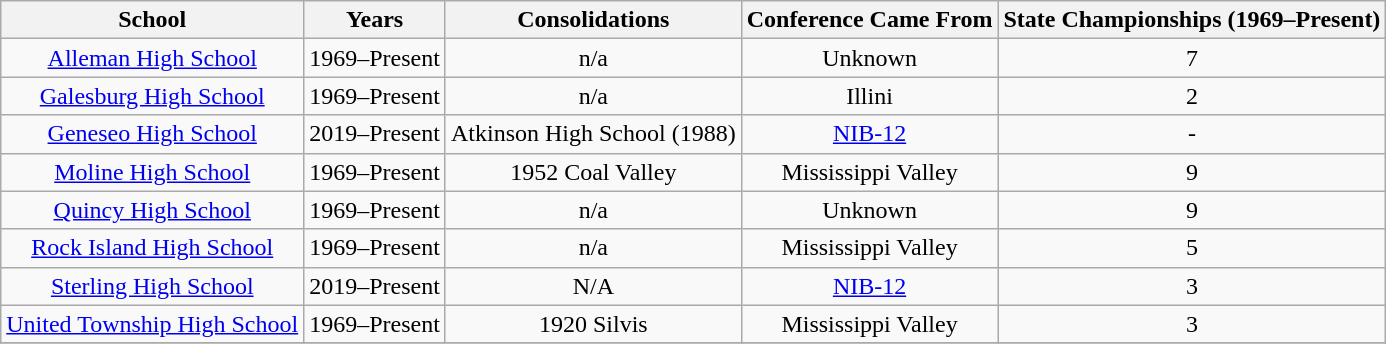<table class="wikitable" style="text-align:center;">
<tr>
<th>School</th>
<th>Years</th>
<th>Consolidations</th>
<th>Conference Came From</th>
<th>State Championships (1969–Present)</th>
</tr>
<tr>
<td><a href='#'>Alleman High School</a></td>
<td>1969–Present</td>
<td>n/a</td>
<td>Unknown</td>
<td>7</td>
</tr>
<tr>
<td><a href='#'>Galesburg High School</a></td>
<td>1969–Present</td>
<td>n/a</td>
<td>Illini</td>
<td>2</td>
</tr>
<tr>
<td><a href='#'>Geneseo High School</a></td>
<td>2019–Present</td>
<td>Atkinson High School (1988)</td>
<td><a href='#'>NIB-12</a></td>
<td>-</td>
</tr>
<tr>
<td><a href='#'>Moline High School</a></td>
<td>1969–Present</td>
<td>1952 Coal Valley</td>
<td>Mississippi Valley</td>
<td>9</td>
</tr>
<tr>
<td><a href='#'>Quincy High School</a></td>
<td>1969–Present</td>
<td>n/a</td>
<td>Unknown</td>
<td>9</td>
</tr>
<tr>
<td><a href='#'>Rock Island High School</a></td>
<td>1969–Present</td>
<td>n/a</td>
<td>Mississippi Valley</td>
<td>5</td>
</tr>
<tr>
<td><a href='#'>Sterling High School</a></td>
<td>2019–Present</td>
<td>N/A</td>
<td><a href='#'>NIB-12</a></td>
<td>3</td>
</tr>
<tr>
<td><a href='#'>United Township High School</a></td>
<td>1969–Present</td>
<td>1920 Silvis</td>
<td>Mississippi Valley</td>
<td>3</td>
</tr>
<tr>
</tr>
</table>
